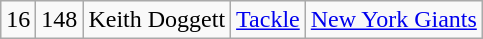<table class="wikitable" style="text-align:center">
<tr>
<td>16</td>
<td>148</td>
<td>Keith Doggett</td>
<td><a href='#'>Tackle</a></td>
<td><a href='#'>New York Giants</a></td>
</tr>
</table>
